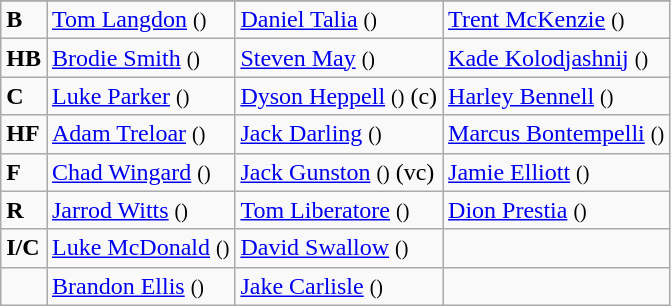<table class="wikitable">
<tr>
</tr>
<tr>
<td><strong>B</strong></td>
<td><a href='#'>Tom Langdon</a> <small>()</small></td>
<td><a href='#'>Daniel Talia</a> <small>()</small></td>
<td><a href='#'>Trent McKenzie</a> <small>()</small></td>
</tr>
<tr>
<td><strong>HB</strong></td>
<td><a href='#'>Brodie Smith</a> <small>()</small></td>
<td><a href='#'>Steven May</a> <small>()</small></td>
<td><a href='#'>Kade Kolodjashnij</a> <small>()</small></td>
</tr>
<tr>
<td><strong>C</strong></td>
<td><a href='#'>Luke Parker</a> <small>()</small></td>
<td><a href='#'>Dyson Heppell</a> <small>()</small> (c)</td>
<td><a href='#'>Harley Bennell</a> <small>()</small></td>
</tr>
<tr>
<td><strong>HF</strong></td>
<td><a href='#'>Adam Treloar</a> <small>()</small></td>
<td><a href='#'>Jack Darling</a> <small>()</small></td>
<td><a href='#'>Marcus Bontempelli</a> <small>()</small></td>
</tr>
<tr>
<td><strong>F</strong></td>
<td><a href='#'>Chad Wingard</a> <small>()</small></td>
<td><a href='#'>Jack Gunston</a> <small>()</small> (vc)</td>
<td><a href='#'>Jamie Elliott</a> <small>()</small></td>
</tr>
<tr>
<td><strong>R</strong></td>
<td><a href='#'>Jarrod Witts</a> <small>()</small></td>
<td><a href='#'>Tom Liberatore</a> <small>()</small></td>
<td><a href='#'>Dion Prestia</a> <small>()</small></td>
</tr>
<tr>
<td><strong>I/C</strong></td>
<td><a href='#'>Luke McDonald</a> <small>()</small></td>
<td><a href='#'>David Swallow</a> <small>()</small></td>
<td></td>
</tr>
<tr>
<td></td>
<td><a href='#'>Brandon Ellis</a> <small>()</small></td>
<td><a href='#'>Jake Carlisle</a> <small>()</small></td>
<td></td>
</tr>
</table>
